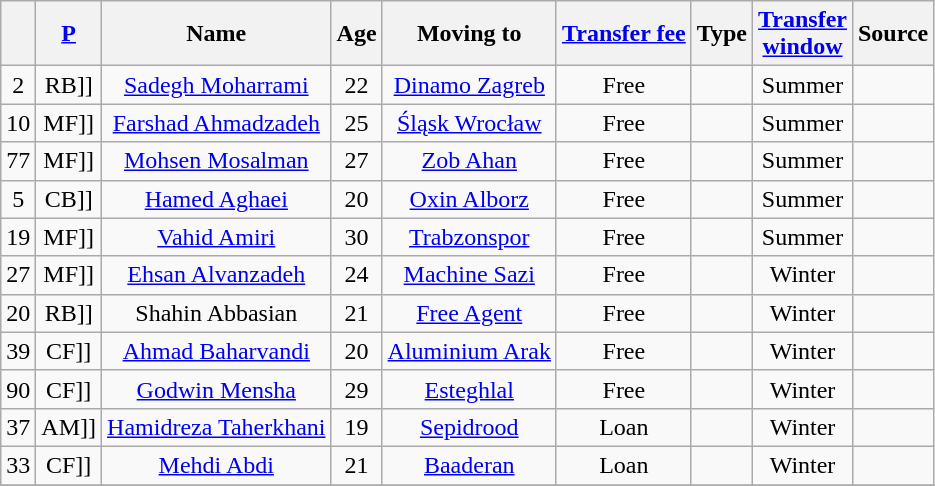<table class="wikitable sortable " style="text-align:center">
<tr>
<th></th>
<th><a href='#'>P</a></th>
<th>Name</th>
<th>Age</th>
<th>Moving to</th>
<th><a href='#'>Transfer fee</a></th>
<th>Type</th>
<th><a href='#'>Transfer<br>window</a></th>
<th>Source</th>
</tr>
<tr>
<td>2</td>
<td [[>RB]]</td>
<td><a href='#'>Sadegh Moharrami</a></td>
<td>22</td>
<td> <a href='#'>Dinamo Zagreb</a></td>
<td>Free</td>
<td></td>
<td>Summer</td>
<td></td>
</tr>
<tr>
<td>10</td>
<td [[>MF]]</td>
<td><a href='#'>Farshad Ahmadzadeh</a></td>
<td>25</td>
<td> <a href='#'>Śląsk Wrocław</a></td>
<td>Free</td>
<td></td>
<td>Summer</td>
<td></td>
</tr>
<tr>
<td>77</td>
<td [[>MF]]</td>
<td><a href='#'>Mohsen Mosalman</a></td>
<td>27</td>
<td><a href='#'>Zob Ahan</a></td>
<td>Free</td>
<td></td>
<td>Summer</td>
<td></td>
</tr>
<tr>
<td>5</td>
<td [[>CB]]</td>
<td><a href='#'>Hamed Aghaei</a></td>
<td>20</td>
<td><a href='#'>Oxin Alborz</a></td>
<td>Free</td>
<td></td>
<td>Summer</td>
<td></td>
</tr>
<tr>
<td>19</td>
<td [[>MF]]</td>
<td><a href='#'>Vahid Amiri</a></td>
<td>30</td>
<td> <a href='#'>Trabzonspor</a></td>
<td>Free</td>
<td></td>
<td>Summer</td>
<td></td>
</tr>
<tr>
<td>27</td>
<td [[>MF]]</td>
<td><a href='#'>Ehsan Alvanzadeh</a></td>
<td>24</td>
<td><a href='#'>Machine Sazi</a></td>
<td>Free</td>
<td></td>
<td>Winter</td>
<td></td>
</tr>
<tr>
<td>20</td>
<td [[>RB]]</td>
<td>Shahin Abbasian</td>
<td>21</td>
<td><a href='#'>Free Agent</a></td>
<td>Free</td>
<td></td>
<td>Winter</td>
<td></td>
</tr>
<tr>
<td>39</td>
<td [[>CF]]</td>
<td><a href='#'>Ahmad Baharvandi</a></td>
<td>20</td>
<td><a href='#'>Aluminium Arak</a></td>
<td>Free</td>
<td></td>
<td>Winter</td>
<td></td>
</tr>
<tr>
<td>90</td>
<td [[>CF]]</td>
<td> <a href='#'>Godwin Mensha</a></td>
<td>29</td>
<td><a href='#'>Esteghlal</a></td>
<td>Free</td>
<td></td>
<td>Winter</td>
<td></td>
</tr>
<tr>
<td>37</td>
<td [[>AM]]</td>
<td><a href='#'>Hamidreza Taherkhani</a></td>
<td>19</td>
<td><a href='#'>Sepidrood</a></td>
<td>Loan</td>
<td></td>
<td>Winter</td>
<td></td>
</tr>
<tr>
<td>33</td>
<td [[>CF]]</td>
<td><a href='#'>Mehdi Abdi</a></td>
<td>21</td>
<td><a href='#'>Baaderan</a></td>
<td>Loan</td>
<td></td>
<td>Winter</td>
<td></td>
</tr>
<tr>
</tr>
</table>
